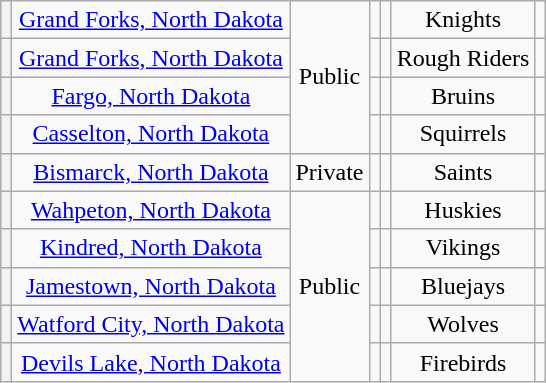<table class="wikitable sortable" style="text-align: center;">
<tr>
<th></th>
<td><a href='#'>Grand Forks, North Dakota</a></td>
<td rowspan="4">Public</td>
<td></td>
<td></td>
<td>Knights</td>
<td></td>
</tr>
<tr>
<th></th>
<td><a href='#'>Grand Forks, North Dakota</a></td>
<td></td>
<td></td>
<td>Rough Riders</td>
<td></td>
</tr>
<tr>
<th></th>
<td><a href='#'>Fargo, North Dakota</a></td>
<td></td>
<td></td>
<td>Bruins</td>
<td></td>
</tr>
<tr>
<th></th>
<td><a href='#'>Casselton, North Dakota</a></td>
<td></td>
<td></td>
<td>Squirrels</td>
<td></td>
</tr>
<tr>
<th></th>
<td><a href='#'>Bismarck, North Dakota</a></td>
<td>Private</td>
<td></td>
<td></td>
<td>Saints</td>
<td></td>
</tr>
<tr>
<th></th>
<td><a href='#'>Wahpeton, North Dakota</a></td>
<td rowspan="7">Public</td>
<td></td>
<td></td>
<td>Huskies</td>
<td></td>
</tr>
<tr>
<th></th>
<td><a href='#'>Kindred, North Dakota</a></td>
<td></td>
<td></td>
<td>Vikings</td>
<td></td>
</tr>
<tr>
<th></th>
<td><a href='#'>Jamestown, North Dakota</a></td>
<td></td>
<td></td>
<td>Bluejays</td>
<td></td>
</tr>
<tr>
<th></th>
<td><a href='#'>Watford City, North Dakota</a></td>
<td></td>
<td></td>
<td>Wolves</td>
<td></td>
</tr>
<tr>
<th></th>
<td><a href='#'>Devils Lake, North Dakota</a></td>
<td></td>
<td></td>
<td>Firebirds</td>
<td></td>
</tr>
</table>
